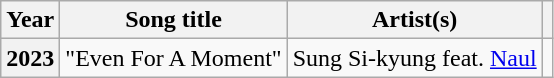<table class="wikitable plainrowheaders">
<tr>
<th scope="col">Year</th>
<th scope="col">Song title</th>
<th scope="col">Artist(s)</th>
<th scope="col" class="unsortable"></th>
</tr>
<tr>
<th scope="row">2023</th>
<td>"Even For A Moment"</td>
<td>Sung Si-kyung feat. <a href='#'>Naul</a></td>
<td style="text-align:center"></td>
</tr>
</table>
